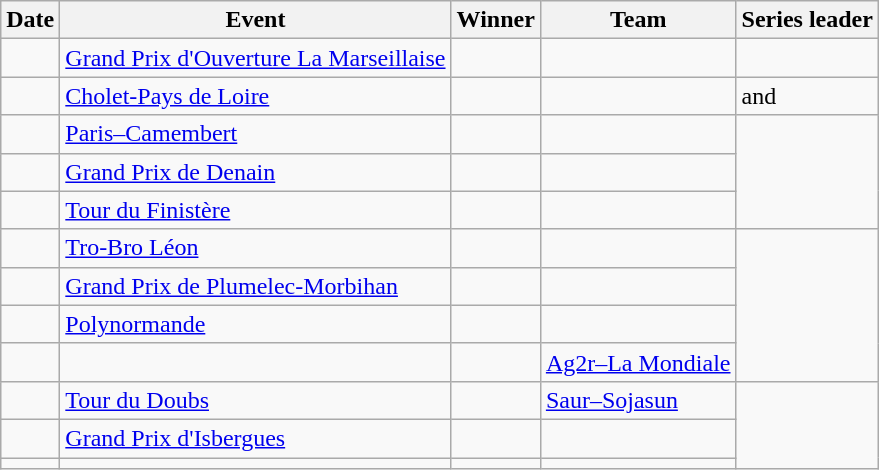<table class="wikitable sortable">
<tr>
<th>Date</th>
<th>Event</th>
<th>Winner</th>
<th>Team</th>
<th class="unsortable">Series leader</th>
</tr>
<tr>
<td></td>
<td><a href='#'>Grand Prix d'Ouverture La Marseillaise</a></td>
<td></td>
<td></td>
<td></td>
</tr>
<tr>
<td></td>
<td><a href='#'>Cholet-Pays de Loire</a></td>
<td></td>
<td></td>
<td> and <br></td>
</tr>
<tr>
<td></td>
<td><a href='#'>Paris–Camembert</a></td>
<td></td>
<td></td>
<td rowspan="3"></td>
</tr>
<tr>
<td></td>
<td><a href='#'>Grand Prix de Denain</a></td>
<td></td>
<td></td>
</tr>
<tr>
<td></td>
<td><a href='#'>Tour du Finistère</a></td>
<td></td>
<td></td>
</tr>
<tr>
<td></td>
<td><a href='#'>Tro-Bro Léon</a></td>
<td></td>
<td></td>
<td rowspan="4"></td>
</tr>
<tr>
<td></td>
<td><a href='#'>Grand Prix de Plumelec-Morbihan</a></td>
<td></td>
<td></td>
</tr>
<tr>
<td></td>
<td><a href='#'>Polynormande</a></td>
<td></td>
<td></td>
</tr>
<tr>
<td></td>
<td></td>
<td></td>
<td><a href='#'>Ag2r–La Mondiale</a></td>
</tr>
<tr>
<td></td>
<td><a href='#'>Tour du Doubs</a></td>
<td></td>
<td><a href='#'>Saur–Sojasun</a></td>
<td rowspan="3"></td>
</tr>
<tr>
<td></td>
<td><a href='#'>Grand Prix d'Isbergues</a></td>
<td></td>
<td></td>
</tr>
<tr>
<td></td>
<td></td>
<td></td>
<td></td>
</tr>
</table>
